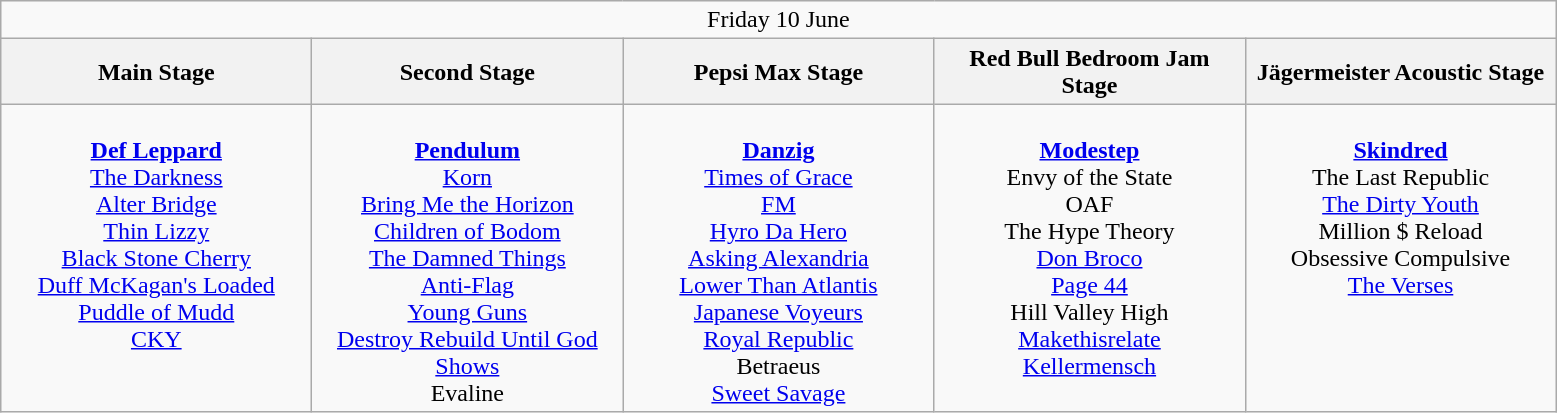<table class="wikitable">
<tr>
<td colspan="5" style="text-align:center;">Friday 10 June</td>
</tr>
<tr>
<th>Main Stage</th>
<th>Second Stage</th>
<th>Pepsi Max Stage</th>
<th>Red Bull Bedroom Jam Stage</th>
<th>Jägermeister Acoustic Stage</th>
</tr>
<tr>
<td style="text-align:center; vertical-align:top; width:200px;"><br><strong><a href='#'>Def Leppard</a></strong><br>
<a href='#'>The Darkness</a><br>
<a href='#'>Alter Bridge</a><br>
<a href='#'>Thin Lizzy</a><br>
<a href='#'>Black Stone Cherry</a><br>
<a href='#'>Duff McKagan's Loaded</a><br>
<a href='#'>Puddle of Mudd</a><br>
<a href='#'>CKY</a></td>
<td style="text-align:center; vertical-align:top; width:200px;"><br><strong><a href='#'>Pendulum</a></strong><br>
<a href='#'>Korn</a><br>
<a href='#'>Bring Me the Horizon</a><br>
<a href='#'>Children of Bodom</a><br>
<a href='#'>The Damned Things</a><br>
<a href='#'>Anti-Flag</a><br>
<a href='#'>Young Guns</a><br>
<a href='#'>Destroy Rebuild Until God Shows</a><br>
Evaline</td>
<td style="text-align:center; vertical-align:top; width:200px;"><br><strong><a href='#'>Danzig</a></strong><br>
<a href='#'>Times of Grace</a><br>
<a href='#'>FM</a><br>
<a href='#'>Hyro Da Hero</a><br>
<a href='#'>Asking Alexandria</a><br>
<a href='#'>Lower Than Atlantis</a> <br>
<a href='#'>Japanese Voyeurs</a> <br>
<a href='#'>Royal Republic</a><br>
Betraeus<br>
<a href='#'>Sweet Savage</a></td>
<td style="text-align:center; vertical-align:top; width:200px;"><br><strong><a href='#'>Modestep</a></strong><br>
Envy of the State<br>
OAF<br>
The Hype Theory<br>
<a href='#'>Don Broco</a><br>
<a href='#'>Page 44</a><br>
Hill Valley High<br>
<a href='#'>Makethisrelate</a><br>
<a href='#'>Kellermensch</a></td>
<td style="text-align:center; vertical-align:top; width:200px;"><br><strong><a href='#'>Skindred</a></strong><br>
The Last Republic <br>
<a href='#'>The Dirty Youth</a> <br>
Million $ Reload<br>
Obsessive Compulsive<br>
<a href='#'>The Verses</a></td>
</tr>
</table>
